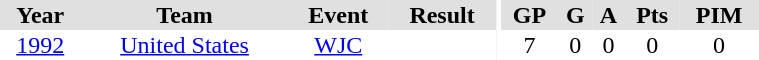<table border="0" cellpadding="1" cellspacing="0" ID="Table3" style="text-align:center; width:40%">
<tr bgcolor="#e0e0e0">
<th>Year</th>
<th>Team</th>
<th>Event</th>
<th>Result</th>
<th rowspan="102" bgcolor="#ffffff"></th>
<th>GP</th>
<th>G</th>
<th>A</th>
<th>Pts</th>
<th>PIM</th>
</tr>
<tr>
<td><a href='#'>1992</a></td>
<td><a href='#'>United States</a></td>
<td><a href='#'>WJC</a></td>
<td></td>
<td>7</td>
<td>0</td>
<td>0</td>
<td>0</td>
<td>0</td>
</tr>
</table>
